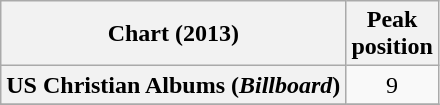<table class="wikitable plainrowheaders sortable" style="text-align:center;">
<tr>
<th scope="col">Chart (2013)</th>
<th scope="col">Peak<br>position</th>
</tr>
<tr>
<th scope="row">US Christian Albums (<em>Billboard</em>)</th>
<td>9</td>
</tr>
<tr>
</tr>
</table>
